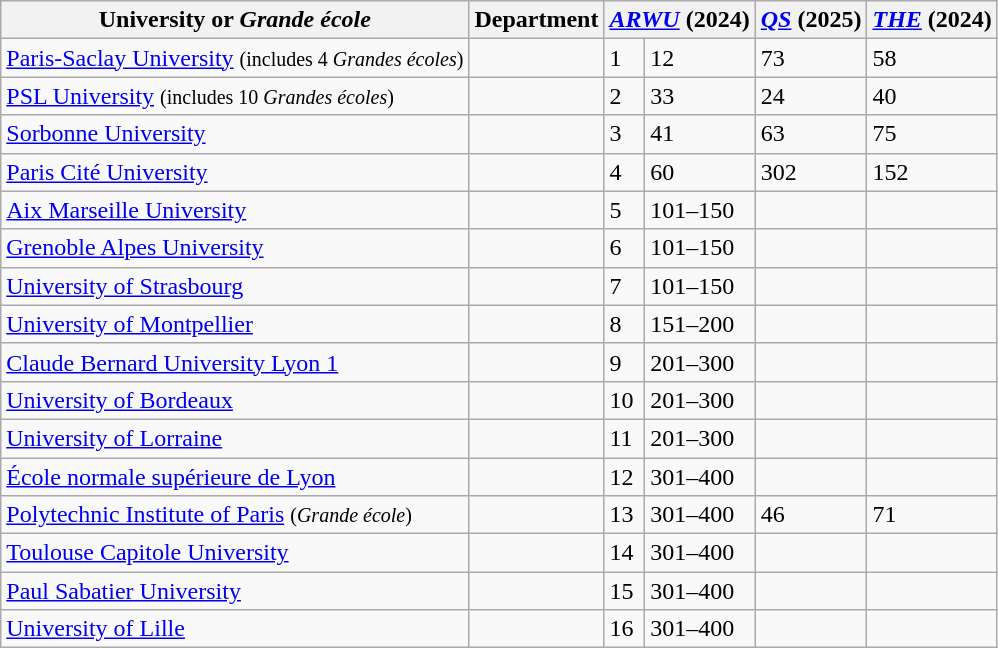<table class="wikitable sortable" style="text-align: left;">
<tr>
<th>University or <em>Grande école</em></th>
<th>Department</th>
<th colspan="2" data-sort-type="number"><em><a href='#'>ARWU</a></em> (2024)</th>
<th data-sort-type="number"><em><a href='#'>QS</a></em> (2025)</th>
<th data-sort-type="number"><em><a href='#'>THE</a></em> (2024)</th>
</tr>
<tr>
<td align="left"><a href='#'>Paris-Saclay University</a> <small>(includes 4 <em>Grandes écoles</em>)</small></td>
<td></td>
<td>1</td>
<td>12</td>
<td>73</td>
<td>58</td>
</tr>
<tr>
<td align="left"><a href='#'>PSL University</a> <small>(includes 10 <em>Grandes écoles</em>)</small></td>
<td></td>
<td>2</td>
<td>33</td>
<td>24</td>
<td>40</td>
</tr>
<tr>
<td align="left"><a href='#'>Sorbonne University</a></td>
<td></td>
<td>3</td>
<td>41</td>
<td>63</td>
<td>75</td>
</tr>
<tr>
<td align="left"><a href='#'>Paris Cité University</a></td>
<td></td>
<td>4</td>
<td>60</td>
<td>302</td>
<td>152</td>
</tr>
<tr>
<td><a href='#'>Aix Marseille University</a></td>
<td></td>
<td>5</td>
<td>101–150</td>
<td></td>
<td></td>
</tr>
<tr>
<td><a href='#'>Grenoble Alpes University</a></td>
<td></td>
<td>6</td>
<td>101–150</td>
<td></td>
<td></td>
</tr>
<tr>
<td><a href='#'>University of Strasbourg</a></td>
<td></td>
<td>7</td>
<td>101–150</td>
<td></td>
<td></td>
</tr>
<tr>
<td><a href='#'>University of Montpellier</a></td>
<td></td>
<td>8</td>
<td>151–200</td>
<td></td>
<td></td>
</tr>
<tr>
<td><a href='#'>Claude Bernard University Lyon 1</a></td>
<td></td>
<td>9</td>
<td>201–300</td>
<td></td>
<td></td>
</tr>
<tr>
<td><a href='#'>University of Bordeaux</a></td>
<td></td>
<td>10</td>
<td>201–300</td>
<td></td>
<td></td>
</tr>
<tr>
<td><a href='#'>University of Lorraine</a></td>
<td></td>
<td>11</td>
<td>201–300</td>
<td></td>
<td></td>
</tr>
<tr>
<td><a href='#'>École normale supérieure de Lyon</a></td>
<td></td>
<td>12</td>
<td>301–400</td>
<td></td>
<td></td>
</tr>
<tr>
<td><a href='#'>Polytechnic Institute of Paris</a> <small>(<em>Grande école</em>)</small></td>
<td></td>
<td>13</td>
<td>301–400</td>
<td>46</td>
<td>71</td>
</tr>
<tr>
<td><a href='#'>Toulouse Capitole University</a></td>
<td></td>
<td>14</td>
<td>301–400</td>
<td></td>
<td></td>
</tr>
<tr>
<td><a href='#'>Paul Sabatier University</a></td>
<td></td>
<td>15</td>
<td>301–400</td>
<td></td>
<td></td>
</tr>
<tr>
<td><a href='#'>University of Lille</a></td>
<td></td>
<td>16</td>
<td>301–400</td>
<td></td>
<td></td>
</tr>
</table>
